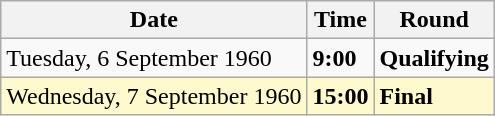<table class="wikitable">
<tr>
<th>Date</th>
<th>Time</th>
<th>Round</th>
</tr>
<tr>
<td>Tuesday, 6 September 1960</td>
<td><strong>9:00</strong></td>
<td><strong>Qualifying</strong></td>
</tr>
<tr style=background:lemonchiffon>
<td>Wednesday, 7 September 1960</td>
<td><strong>15:00</strong></td>
<td><strong>Final</strong></td>
</tr>
</table>
